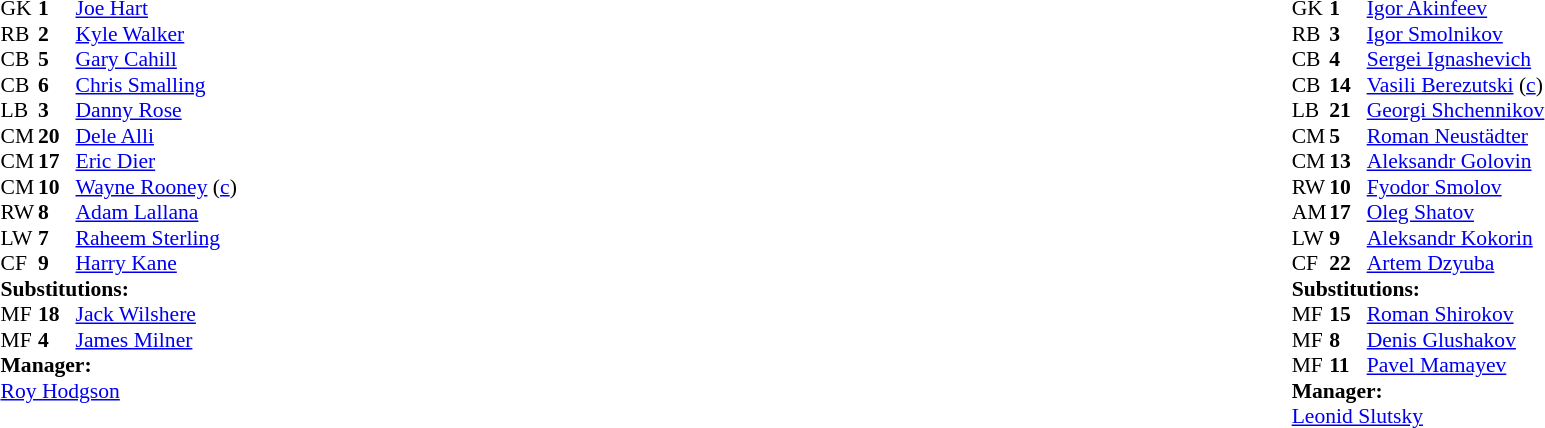<table style="width:100%;">
<tr>
<td style="vertical-align:top; width:40%;"><br><table style="font-size:90%" cellspacing="0" cellpadding="0">
<tr>
<th width="25"></th>
<th width="25"></th>
</tr>
<tr>
<td>GK</td>
<td><strong>1</strong></td>
<td><a href='#'>Joe Hart</a></td>
</tr>
<tr>
<td>RB</td>
<td><strong>2</strong></td>
<td><a href='#'>Kyle Walker</a></td>
</tr>
<tr>
<td>CB</td>
<td><strong>5</strong></td>
<td><a href='#'>Gary Cahill</a></td>
<td></td>
</tr>
<tr>
<td>CB</td>
<td><strong>6</strong></td>
<td><a href='#'>Chris Smalling</a></td>
</tr>
<tr>
<td>LB</td>
<td><strong>3</strong></td>
<td><a href='#'>Danny Rose</a></td>
</tr>
<tr>
<td>CM</td>
<td><strong>20</strong></td>
<td><a href='#'>Dele Alli</a></td>
</tr>
<tr>
<td>CM</td>
<td><strong>17</strong></td>
<td><a href='#'>Eric Dier</a></td>
</tr>
<tr>
<td>CM</td>
<td><strong>10</strong></td>
<td><a href='#'>Wayne Rooney</a> (<a href='#'>c</a>)</td>
<td></td>
<td></td>
</tr>
<tr>
<td>RW</td>
<td><strong>8</strong></td>
<td><a href='#'>Adam Lallana</a></td>
</tr>
<tr>
<td>LW</td>
<td><strong>7</strong></td>
<td><a href='#'>Raheem Sterling</a></td>
<td></td>
<td></td>
</tr>
<tr>
<td>CF</td>
<td><strong>9</strong></td>
<td><a href='#'>Harry Kane</a></td>
</tr>
<tr>
<td colspan=3><strong>Substitutions:</strong></td>
</tr>
<tr>
<td>MF</td>
<td><strong>18</strong></td>
<td><a href='#'>Jack Wilshere</a></td>
<td></td>
<td></td>
</tr>
<tr>
<td>MF</td>
<td><strong>4</strong></td>
<td><a href='#'>James Milner</a></td>
<td></td>
<td></td>
</tr>
<tr>
<td colspan=3><strong>Manager:</strong></td>
</tr>
<tr>
<td colspan=3><a href='#'>Roy Hodgson</a></td>
</tr>
</table>
</td>
<td valign="top"></td>
<td style="vertical-align:top; width:50%;"><br><table style="font-size:90%; margin:auto;" cellspacing="0" cellpadding="0">
<tr>
<th width=25></th>
<th width=25></th>
</tr>
<tr>
<td>GK</td>
<td><strong>1</strong></td>
<td><a href='#'>Igor Akinfeev</a></td>
</tr>
<tr>
<td>RB</td>
<td><strong>3</strong></td>
<td><a href='#'>Igor Smolnikov</a></td>
</tr>
<tr>
<td>CB</td>
<td><strong>4</strong></td>
<td><a href='#'>Sergei Ignashevich</a></td>
</tr>
<tr>
<td>CB</td>
<td><strong>14</strong></td>
<td><a href='#'>Vasili Berezutski</a> (<a href='#'>c</a>)</td>
</tr>
<tr>
<td>LB</td>
<td><strong>21</strong></td>
<td><a href='#'>Georgi Shchennikov</a></td>
<td></td>
</tr>
<tr>
<td>CM</td>
<td><strong>5</strong></td>
<td><a href='#'>Roman Neustädter</a></td>
<td></td>
<td></td>
</tr>
<tr>
<td>CM</td>
<td><strong>13</strong></td>
<td><a href='#'>Aleksandr Golovin</a></td>
<td></td>
<td></td>
</tr>
<tr>
<td>RW</td>
<td><strong>10</strong></td>
<td><a href='#'>Fyodor Smolov</a></td>
<td></td>
<td></td>
</tr>
<tr>
<td>AM</td>
<td><strong>17</strong></td>
<td><a href='#'>Oleg Shatov</a></td>
</tr>
<tr>
<td>LW</td>
<td><strong>9</strong></td>
<td><a href='#'>Aleksandr Kokorin</a></td>
</tr>
<tr>
<td>CF</td>
<td><strong>22</strong></td>
<td><a href='#'>Artem Dzyuba</a></td>
</tr>
<tr>
<td colspan=3><strong>Substitutions:</strong></td>
</tr>
<tr>
<td>MF</td>
<td><strong>15</strong></td>
<td><a href='#'>Roman Shirokov</a></td>
<td></td>
<td></td>
</tr>
<tr>
<td>MF</td>
<td><strong>8</strong></td>
<td><a href='#'>Denis Glushakov</a></td>
<td></td>
<td></td>
</tr>
<tr>
<td>MF</td>
<td><strong>11</strong></td>
<td><a href='#'>Pavel Mamayev</a></td>
<td></td>
<td></td>
</tr>
<tr>
<td colspan=3><strong>Manager:</strong></td>
</tr>
<tr>
<td colspan=3><a href='#'>Leonid Slutsky</a></td>
</tr>
</table>
</td>
</tr>
</table>
